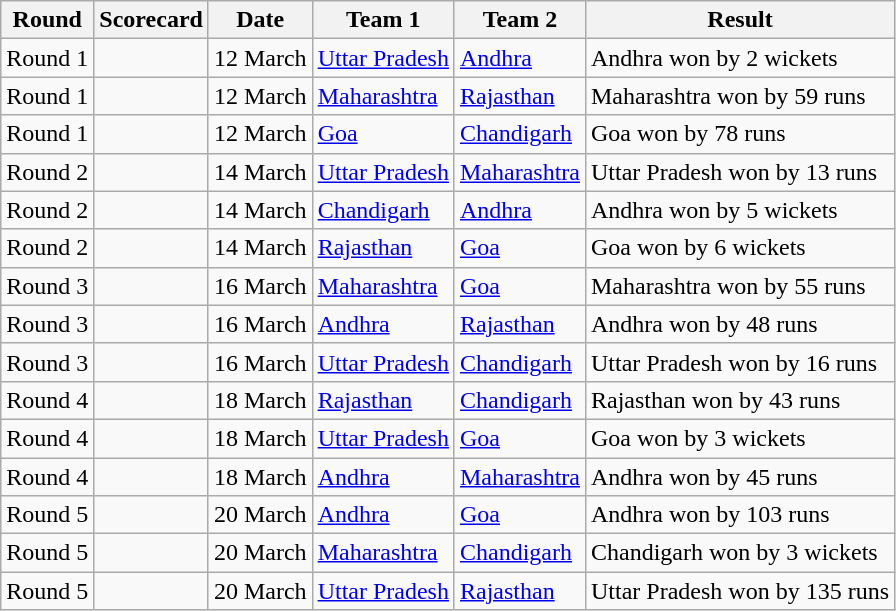<table class="wikitable collapsible sortable collapsed">
<tr>
<th>Round</th>
<th>Scorecard</th>
<th>Date</th>
<th>Team 1</th>
<th>Team 2</th>
<th>Result</th>
</tr>
<tr>
<td>Round 1</td>
<td></td>
<td>12 March</td>
<td><a href='#'>Uttar Pradesh</a></td>
<td><a href='#'>Andhra</a></td>
<td>Andhra won by 2 wickets</td>
</tr>
<tr>
<td>Round 1</td>
<td></td>
<td>12 March</td>
<td><a href='#'>Maharashtra</a></td>
<td><a href='#'>Rajasthan</a></td>
<td>Maharashtra won by 59 runs</td>
</tr>
<tr>
<td>Round 1</td>
<td></td>
<td>12 March</td>
<td><a href='#'>Goa</a></td>
<td><a href='#'>Chandigarh</a></td>
<td>Goa won by 78 runs</td>
</tr>
<tr>
<td>Round 2</td>
<td></td>
<td>14 March</td>
<td><a href='#'>Uttar Pradesh</a></td>
<td><a href='#'>Maharashtra</a></td>
<td>Uttar Pradesh won by 13 runs</td>
</tr>
<tr>
<td>Round 2</td>
<td></td>
<td>14 March</td>
<td><a href='#'>Chandigarh</a></td>
<td><a href='#'>Andhra</a></td>
<td>Andhra won by 5 wickets</td>
</tr>
<tr>
<td>Round 2</td>
<td></td>
<td>14 March</td>
<td><a href='#'>Rajasthan</a></td>
<td><a href='#'>Goa</a></td>
<td>Goa won by 6 wickets</td>
</tr>
<tr>
<td>Round 3</td>
<td></td>
<td>16 March</td>
<td><a href='#'>Maharashtra</a></td>
<td><a href='#'>Goa</a></td>
<td>Maharashtra won by 55 runs</td>
</tr>
<tr>
<td>Round 3</td>
<td></td>
<td>16 March</td>
<td><a href='#'>Andhra</a></td>
<td><a href='#'>Rajasthan</a></td>
<td>Andhra won by 48 runs</td>
</tr>
<tr>
<td>Round 3</td>
<td></td>
<td>16 March</td>
<td><a href='#'>Uttar Pradesh</a></td>
<td><a href='#'>Chandigarh</a></td>
<td>Uttar Pradesh won by 16 runs</td>
</tr>
<tr>
<td>Round 4</td>
<td></td>
<td>18 March</td>
<td><a href='#'>Rajasthan</a></td>
<td><a href='#'>Chandigarh</a></td>
<td>Rajasthan won by 43 runs</td>
</tr>
<tr>
<td>Round 4</td>
<td></td>
<td>18 March</td>
<td><a href='#'>Uttar Pradesh</a></td>
<td><a href='#'>Goa</a></td>
<td>Goa won by 3 wickets</td>
</tr>
<tr>
<td>Round 4</td>
<td></td>
<td>18 March</td>
<td><a href='#'>Andhra</a></td>
<td><a href='#'>Maharashtra</a></td>
<td>Andhra won by 45 runs</td>
</tr>
<tr>
<td>Round 5</td>
<td></td>
<td>20 March</td>
<td><a href='#'>Andhra</a></td>
<td><a href='#'>Goa</a></td>
<td>Andhra won by 103 runs</td>
</tr>
<tr>
<td>Round 5</td>
<td></td>
<td>20 March</td>
<td><a href='#'>Maharashtra</a></td>
<td><a href='#'>Chandigarh</a></td>
<td>Chandigarh won by 3 wickets</td>
</tr>
<tr>
<td>Round 5</td>
<td></td>
<td>20 March</td>
<td><a href='#'>Uttar Pradesh</a></td>
<td><a href='#'>Rajasthan</a></td>
<td>Uttar Pradesh won by 135 runs</td>
</tr>
</table>
